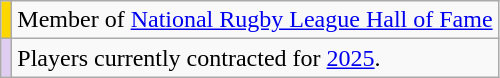<table class="wikitable">
<tr>
<td align=left style="background-color:gold"></td>
<td>Member of <a href='#'>National Rugby League Hall of Fame</a></td>
</tr>
<tr>
<td align=left style="background-color:#E0CEF2"></td>
<td>Players currently contracted for <a href='#'>2025</a>.</td>
</tr>
</table>
